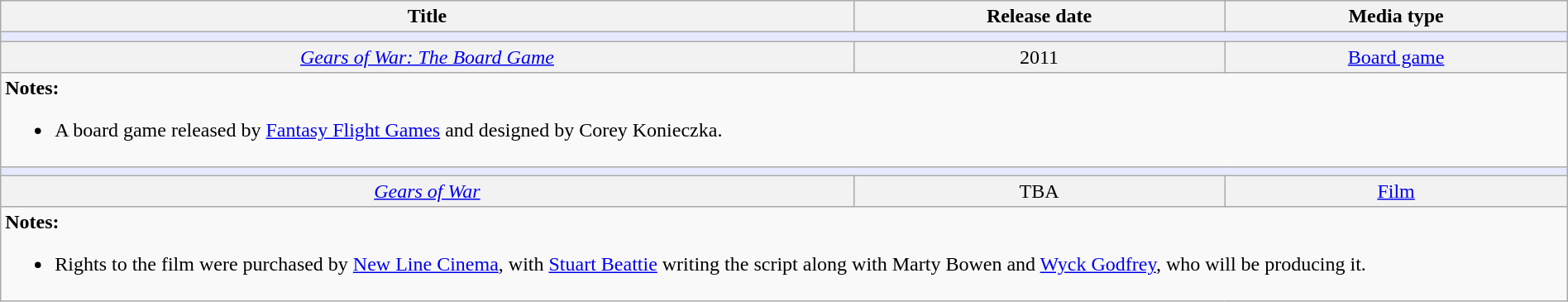<table class="wikitable" width="100%">
<tr style="text-align: center;">
<th>Title</th>
<th>Release date</th>
<th>Media type</th>
</tr>
<tr>
<td colspan="3" bgcolor="#e6e9ff"></td>
</tr>
<tr bgcolor="#F2F2F2" align="center">
<td><a href='#'><em>Gears of War: The Board Game</em></a></td>
<td>2011</td>
<td><a href='#'>Board game</a></td>
</tr>
<tr>
<td colspan="3" style="border: none; vertical-align: top;"><strong>Notes:</strong><br><ul><li>A board game released by <a href='#'>Fantasy Flight Games</a> and designed by Corey Konieczka.</li></ul></td>
</tr>
<tr>
<td colspan="3" bgcolor="#e6e9ff"></td>
</tr>
<tr bgcolor="#F2F2F2" align="center">
<td><a href='#'><em>Gears of War</em></a></td>
<td>TBA</td>
<td><a href='#'>Film</a></td>
</tr>
<tr>
<td colspan="3" style="border: none; vertical-align: top;"><strong>Notes:</strong><br><ul><li>Rights to the film were purchased by <a href='#'>New Line Cinema</a>, with <a href='#'>Stuart Beattie</a> writing the script along with Marty Bowen and <a href='#'>Wyck Godfrey</a>, who will be producing it.</li></ul></td>
</tr>
</table>
